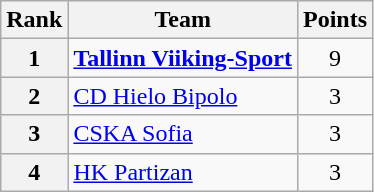<table class="wikitable" style="text-align: center;">
<tr>
<th>Rank</th>
<th>Team</th>
<th>Points</th>
</tr>
<tr>
<th>1</th>
<td style="text-align: left;"> <strong><a href='#'>Tallinn Viiking-Sport</a></strong></td>
<td>9</td>
</tr>
<tr>
<th>2</th>
<td style="text-align: left;"> <a href='#'>CD Hielo Bipolo</a></td>
<td>3</td>
</tr>
<tr>
<th>3</th>
<td style="text-align: left;"> <a href='#'>CSKA Sofia</a></td>
<td>3</td>
</tr>
<tr>
<th>4</th>
<td style="text-align: left;"> <a href='#'>HK Partizan</a></td>
<td>3</td>
</tr>
</table>
